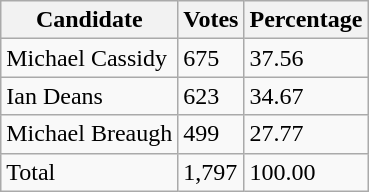<table class="wikitable">
<tr>
<th>Candidate</th>
<th>Votes</th>
<th>Percentage</th>
</tr>
<tr>
<td>Michael Cassidy</td>
<td>675</td>
<td>37.56</td>
</tr>
<tr>
<td>Ian Deans</td>
<td>623</td>
<td>34.67</td>
</tr>
<tr>
<td>Michael Breaugh</td>
<td>499</td>
<td>27.77</td>
</tr>
<tr>
<td>Total</td>
<td>1,797</td>
<td>100.00</td>
</tr>
</table>
